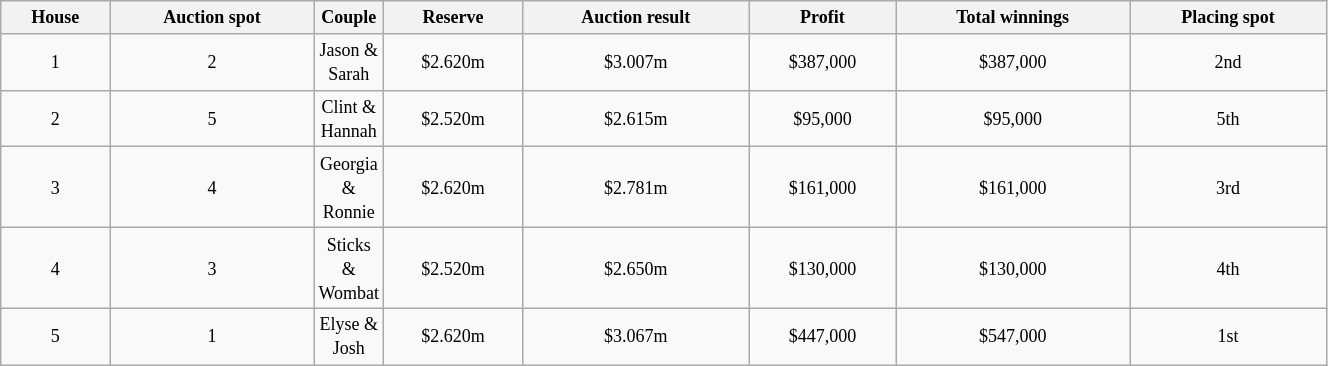<table class="wikitable" style="text-align: center; font-size: 9pt; line-height:16px; width:70%" |>
<tr>
<th>House</th>
<th>Auction spot</th>
<th>Couple</th>
<th>Reserve</th>
<th>Auction result</th>
<th>Profit</th>
<th>Total winnings</th>
<th>Placing spot</th>
</tr>
<tr>
<td>1</td>
<td style="text-align:center">2</td>
<td style="width:5%;" scope="col" style="background:#00BFFF; color:black;">Jason & Sarah</td>
<td style="text-align:center">$2.620m</td>
<td style="text-align:center">$3.007m</td>
<td style="text-align:center">$387,000</td>
<td style="text-align:center">$387,000</td>
<td style="text-align:center">2nd</td>
</tr>
<tr>
<td>2</td>
<td style="text-align:center">5</td>
<td style="width:5%;" scope="col" style="background:orange; color:black;">Clint & Hannah</td>
<td style="text-align:center">$2.520m</td>
<td style="text-align:center">$2.615m</td>
<td style="text-align:center">$95,000</td>
<td style="text-align:center">$95,000</td>
<td style="text-align:center">5th</td>
</tr>
<tr>
<td>3</td>
<td style="text-align:center">4</td>
<td style="width:5%;" scope="col" style="background:#FDEE00; color:black;">Georgia & Ronnie</td>
<td style="text-align:center">$2.620m</td>
<td style="text-align:center">$2.781m</td>
<td style="text-align:center">$161,000</td>
<td style="text-align:center">$161,000</td>
<td style="text-align:center">3rd</td>
</tr>
<tr>
<td>4</td>
<td style="text-align:center">3</td>
<td style="width:5%;" scope="col" style="background:#A4C639; color:black;">Sticks & Wombat</td>
<td style="text-align:center">$2.520m</td>
<td style="text-align:center">$2.650m</td>
<td style="text-align:center">$130,000</td>
<td style="text-align:center">$130,000</td>
<td style="text-align:center">4th</td>
</tr>
<tr>
<td>5</td>
<td style="text-align:center">1</td>
<td style="width:5%;" scope="col" style="background:#FF0800; color:black;">Elyse & Josh</td>
<td style="text-align:center">$2.620m</td>
<td style="text-align:center">$3.067m</td>
<td style="text-align:center">$447,000</td>
<td style="text-align:center">$547,000</td>
<td style="text-align:center">1st</td>
</tr>
</table>
